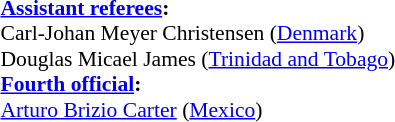<table width=100% style="font-size: 90%">
<tr>
<td><br><strong><a href='#'>Assistant referees</a>:</strong>
<br>Carl-Johan Meyer Christensen (<a href='#'>Denmark</a>)
<br>Douglas Micael James (<a href='#'>Trinidad and Tobago</a>)
<br><strong><a href='#'>Fourth official</a>:</strong>
<br><a href='#'>Arturo Brizio Carter</a> (<a href='#'>Mexico</a>)</td>
</tr>
</table>
